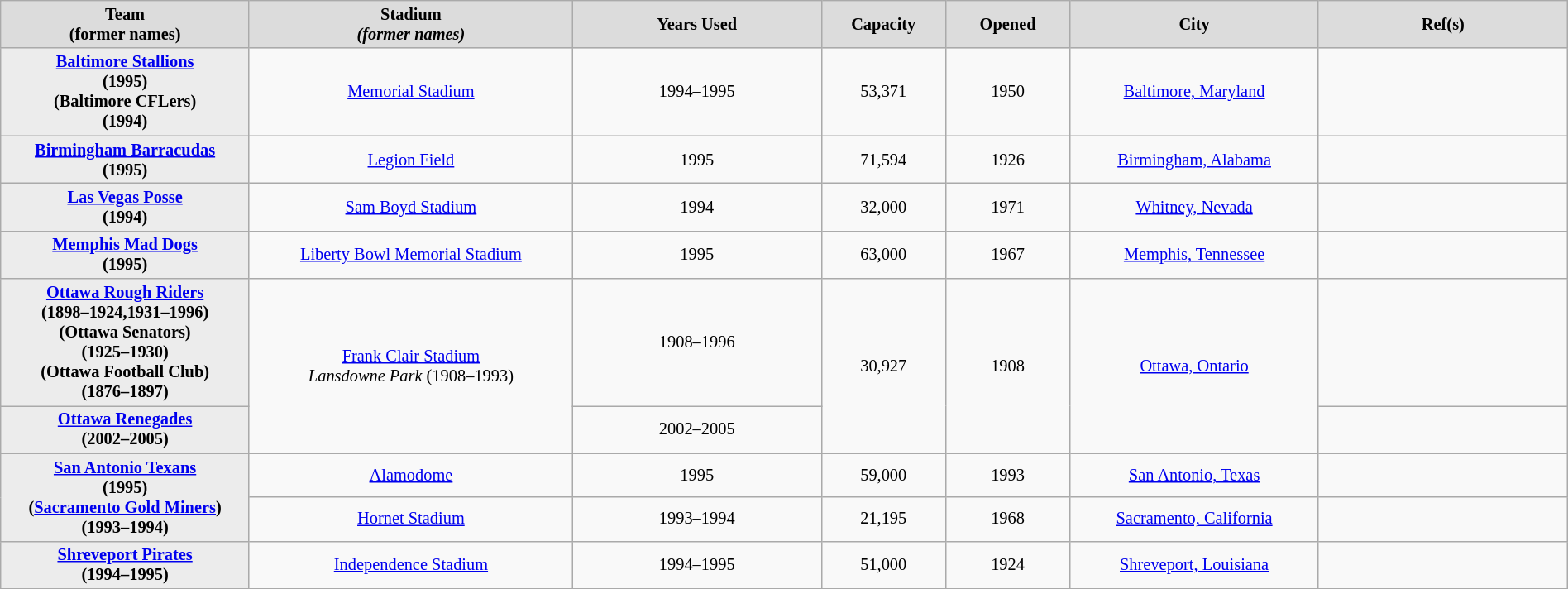<table class="wikitable" style="font-size: 85%; text-align: center; width: 100%;">
<tr>
<th style="width:10%; background: #DCDCDC;">Team<br>(former names)</th>
<th style="width:13%; background: #DCDCDC;">Stadium<br><span><em>(former names)</em></span></th>
<th style="width:10%; background: #DCDCDC;">Years Used</th>
<th style="width:5%; background: #DCDCDC;">Capacity</th>
<th style="width:5%; background: #DCDCDC;">Opened</th>
<th style="width:10%; background: #DCDCDC;">City</th>
<th style="width:10%; background: #DCDCDC;">Ref(s)</th>
</tr>
<tr>
<th style="background: #ececec;"><a href='#'>Baltimore Stallions</a><br>(1995)<br>(Baltimore CFLers)<br>(1994)</th>
<td><a href='#'>Memorial Stadium</a></td>
<td>1994–1995</td>
<td>53,371</td>
<td>1950</td>
<td><a href='#'>Baltimore, Maryland</a></td>
<td></td>
</tr>
<tr>
<th style="background: #ececec;"><a href='#'>Birmingham Barracudas</a><br>(1995)</th>
<td><a href='#'>Legion Field</a></td>
<td>1995</td>
<td>71,594</td>
<td>1926</td>
<td><a href='#'>Birmingham, Alabama</a></td>
<td></td>
</tr>
<tr>
<th style="background: #ececec;"><a href='#'>Las Vegas Posse</a><br>(1994)</th>
<td><a href='#'>Sam Boyd Stadium</a></td>
<td>1994</td>
<td>32,000</td>
<td>1971</td>
<td><a href='#'>Whitney, Nevada</a></td>
<td></td>
</tr>
<tr>
<th style="background: #ececec;"><a href='#'>Memphis Mad Dogs</a><br>(1995)</th>
<td><a href='#'>Liberty Bowl Memorial Stadium</a></td>
<td>1995</td>
<td>63,000</td>
<td>1967</td>
<td><a href='#'>Memphis, Tennessee</a></td>
<td></td>
</tr>
<tr>
<th style="background: #ececec;"><a href='#'>Ottawa Rough Riders</a><br>(1898–1924,1931–1996)<br>(Ottawa Senators)<br>(1925–1930)<br>(Ottawa Football Club)<br>(1876–1897)</th>
<td rowspan=2><a href='#'>Frank Clair Stadium</a><br><em>Lansdowne Park</em> (1908–1993)</td>
<td>1908–1996</td>
<td rowspan=2>30,927</td>
<td rowspan=2>1908</td>
<td rowspan=2><a href='#'>Ottawa, Ontario</a></td>
<td></td>
</tr>
<tr>
<th style="background: #ececec;"><a href='#'>Ottawa Renegades</a><br>(2002–2005)</th>
<td>2002–2005</td>
<td></td>
</tr>
<tr>
<th style="background: #ececec;" rowspan=2><a href='#'>San Antonio Texans</a><br>(1995)<br>(<a href='#'>Sacramento Gold Miners</a>)<br>(1993–1994)</th>
<td><a href='#'>Alamodome</a></td>
<td>1995</td>
<td>59,000</td>
<td>1993</td>
<td><a href='#'>San Antonio, Texas</a></td>
<td></td>
</tr>
<tr>
<td><a href='#'>Hornet Stadium</a></td>
<td>1993–1994</td>
<td>21,195</td>
<td>1968</td>
<td><a href='#'>Sacramento, California</a></td>
<td></td>
</tr>
<tr>
<th style="background: #ececec;"><a href='#'>Shreveport Pirates</a><br>(1994–1995)</th>
<td><a href='#'>Independence Stadium</a></td>
<td>1994–1995</td>
<td>51,000</td>
<td>1924</td>
<td><a href='#'>Shreveport, Louisiana</a></td>
<td></td>
</tr>
<tr>
</tr>
</table>
